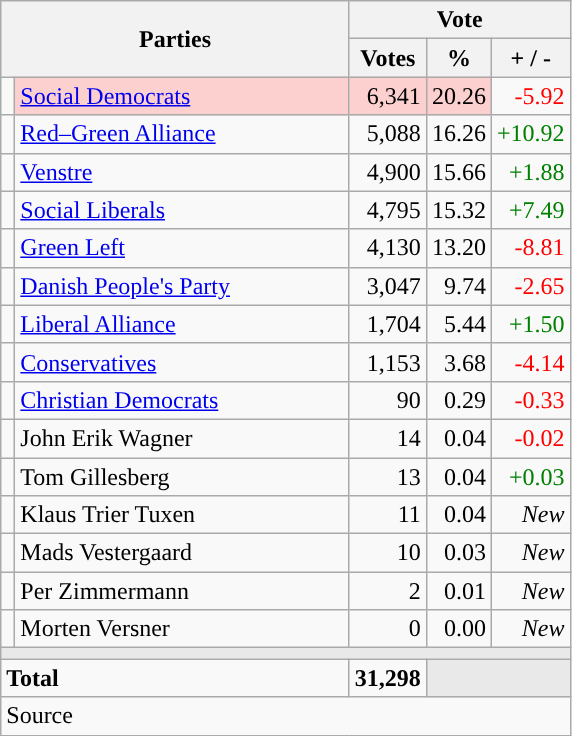<table class="wikitable" style="text-align:right;">
<tr>
<th style="text-align:centre;" rowspan="2" colspan="2" width="225">Parties</th>
<th colspan="3">Vote</th>
</tr>
<tr>
<th width="15">Votes</th>
<th width="15">%</th>
<th width="15">+ / -</th>
</tr>
<tr>
<td width="2" style="color:inherit;background:"></td>
<td bgcolor=#fbd0ce  align="left"><a href='#'>Social Democrats</a></td>
<td bgcolor=#fbd0ce>6,341</td>
<td bgcolor=#fbd0ce>20.26</td>
<td style=color:red;>-5.92</td>
</tr>
<tr>
<td width="2" style="color:inherit;background:"></td>
<td align="left"><a href='#'>Red–Green Alliance</a></td>
<td>5,088</td>
<td>16.26</td>
<td style=color:green;>+10.92</td>
</tr>
<tr>
<td width="2" style="color:inherit;background:"></td>
<td align="left"><a href='#'>Venstre</a></td>
<td>4,900</td>
<td>15.66</td>
<td style=color:green;>+1.88</td>
</tr>
<tr>
<td width="2" style="color:inherit;background:"></td>
<td align="left"><a href='#'>Social Liberals</a></td>
<td>4,795</td>
<td>15.32</td>
<td style=color:green;>+7.49</td>
</tr>
<tr>
<td width="2" style="color:inherit;background:"></td>
<td align="left"><a href='#'>Green Left</a></td>
<td>4,130</td>
<td>13.20</td>
<td style=color:red;>-8.81</td>
</tr>
<tr>
<td width="2" style="color:inherit;background:"></td>
<td align="left"><a href='#'>Danish People's Party</a></td>
<td>3,047</td>
<td>9.74</td>
<td style=color:red;>-2.65</td>
</tr>
<tr>
<td width="2" style="color:inherit;background:"></td>
<td align="left"><a href='#'>Liberal Alliance</a></td>
<td>1,704</td>
<td>5.44</td>
<td style=color:green;>+1.50</td>
</tr>
<tr>
<td width="2" style="color:inherit;background:"></td>
<td align="left"><a href='#'>Conservatives</a></td>
<td>1,153</td>
<td>3.68</td>
<td style=color:red;>-4.14</td>
</tr>
<tr>
<td width="2" style="color:inherit;background:"></td>
<td align="left"><a href='#'>Christian Democrats</a></td>
<td>90</td>
<td>0.29</td>
<td style=color:red;>-0.33</td>
</tr>
<tr>
<td width="2" style="color:inherit;background:"></td>
<td align="left">John Erik Wagner</td>
<td>14</td>
<td>0.04</td>
<td style=color:red;>-0.02</td>
</tr>
<tr>
<td width="2" style="color:inherit;background:"></td>
<td align="left">Tom Gillesberg</td>
<td>13</td>
<td>0.04</td>
<td style=color:green;>+0.03</td>
</tr>
<tr>
<td width="2" style="color:inherit;background:"></td>
<td align="left">Klaus Trier Tuxen</td>
<td>11</td>
<td>0.04</td>
<td><em>New</em></td>
</tr>
<tr>
<td width="2" style="color:inherit;background:"></td>
<td align="left">Mads Vestergaard</td>
<td>10</td>
<td>0.03</td>
<td><em>New</em></td>
</tr>
<tr>
<td width="2" style="color:inherit;background:"></td>
<td align="left">Per Zimmermann</td>
<td>2</td>
<td>0.01</td>
<td><em>New</em></td>
</tr>
<tr>
<td width="2" style="color:inherit;background:"></td>
<td align="left">Morten Versner</td>
<td>0</td>
<td>0.00</td>
<td><em>New</em></td>
</tr>
<tr>
<td colspan="7" bgcolor="#E9E9E9"></td>
</tr>
<tr>
<td align="left" colspan="2"><strong>Total</strong></td>
<td><strong>31,298</strong></td>
<td bgcolor="#E9E9E9" colspan="2"></td>
</tr>
<tr>
<td align="left" colspan="6">Source</td>
</tr>
</table>
